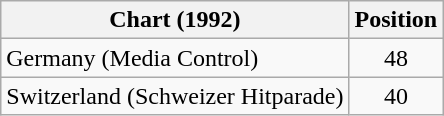<table class="wikitable sortable">
<tr>
<th>Chart (1992)</th>
<th>Position</th>
</tr>
<tr>
<td>Germany (Media Control)</td>
<td align="center">48</td>
</tr>
<tr>
<td>Switzerland (Schweizer Hitparade)</td>
<td align="center">40</td>
</tr>
</table>
